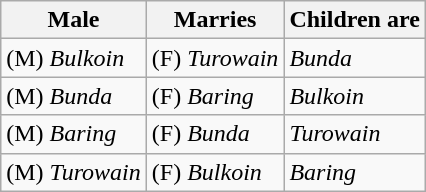<table class="wikitable">
<tr>
<th>Male</th>
<th>Marries</th>
<th>Children are</th>
</tr>
<tr>
<td>(M) <em>Bulkoin</em></td>
<td>(F) <em>Turowain</em></td>
<td><em>Bunda</em></td>
</tr>
<tr>
<td>(M) <em>Bunda</em></td>
<td>(F) <em>Baring</em></td>
<td><em>Bulkoin</em></td>
</tr>
<tr>
<td>(M) <em>Baring</em></td>
<td>(F) <em>Bunda</em></td>
<td><em>Turowain</em></td>
</tr>
<tr>
<td>(M) <em>Turowain</em></td>
<td>(F) <em>Bulkoin</em></td>
<td><em>Baring</em></td>
</tr>
</table>
